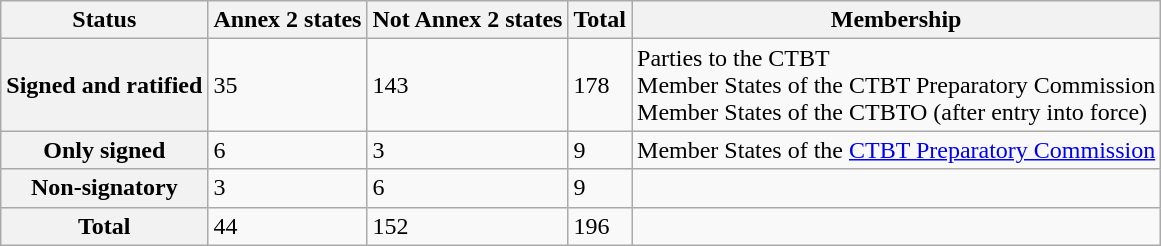<table class="wikitable">
<tr>
<th scope="col">Status</th>
<th scope="col">Annex 2 states</th>
<th scope="col">Not Annex 2 states</th>
<th scope="col">Total</th>
<th scope="col">Membership</th>
</tr>
<tr>
<th scope="row"><strong>Signed and ratified</strong></th>
<td>35</td>
<td>143</td>
<td>178</td>
<td>Parties to the CTBT<br>Member States of the CTBT Preparatory Commission<br>Member States of the CTBTO (after entry into force)</td>
</tr>
<tr>
<th scope="row"><strong>Only signed</strong></th>
<td>6</td>
<td>3</td>
<td>9</td>
<td>Member States of the <a href='#'>CTBT Preparatory Commission</a></td>
</tr>
<tr>
<th scope="row"><strong>Non-signatory</strong></th>
<td>3</td>
<td>6</td>
<td>9</td>
<td></td>
</tr>
<tr>
<th scope="row"><strong>Total</strong></th>
<td>44</td>
<td>152</td>
<td>196</td>
<td></td>
</tr>
</table>
